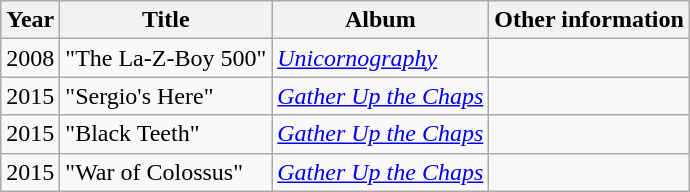<table class="wikitable">
<tr>
<th>Year</th>
<th>Title</th>
<th>Album</th>
<th>Other information</th>
</tr>
<tr>
<td>2008</td>
<td>"The La-Z-Boy 500"</td>
<td><em><a href='#'>Unicornography</a></em></td>
<td></td>
</tr>
<tr>
<td>2015</td>
<td>"Sergio's Here"</td>
<td><em><a href='#'>Gather Up the Chaps</a></em></td>
<td></td>
</tr>
<tr>
<td>2015</td>
<td>"Black Teeth"</td>
<td><em><a href='#'>Gather Up the Chaps</a></em></td>
<td></td>
</tr>
<tr>
<td>2015</td>
<td>"War of Colossus"</td>
<td><em><a href='#'>Gather Up the Chaps</a></em></td>
<td></td>
</tr>
</table>
